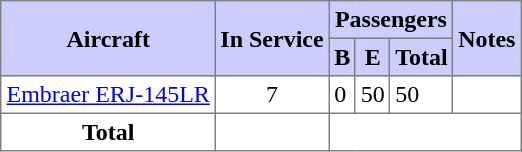<table class="toccolours" border="1" cellpadding="3" style="border-collapse:collapse;margin: 1em auto;">
<tr bgcolor=#ccccff>
<th rowspan="2">Aircraft</th>
<th rowspan="2">In Service</th>
<th colspan="3">Passengers</th>
<th rowspan="2">Notes</th>
</tr>
<tr bgcolor=#ccccff>
<th>B</th>
<th>E</th>
<th>Total</th>
</tr>
<tr>
<td><a href='#'>Embraer ERJ-145LR</a></td>
<td align="center">7</td>
<td>0</td>
<td>50</td>
<td>50</td>
<td></td>
</tr>
<tr>
<td align="center"><strong>Total</strong></td>
<td></td>
<td colspan="6"></td>
</tr>
</table>
